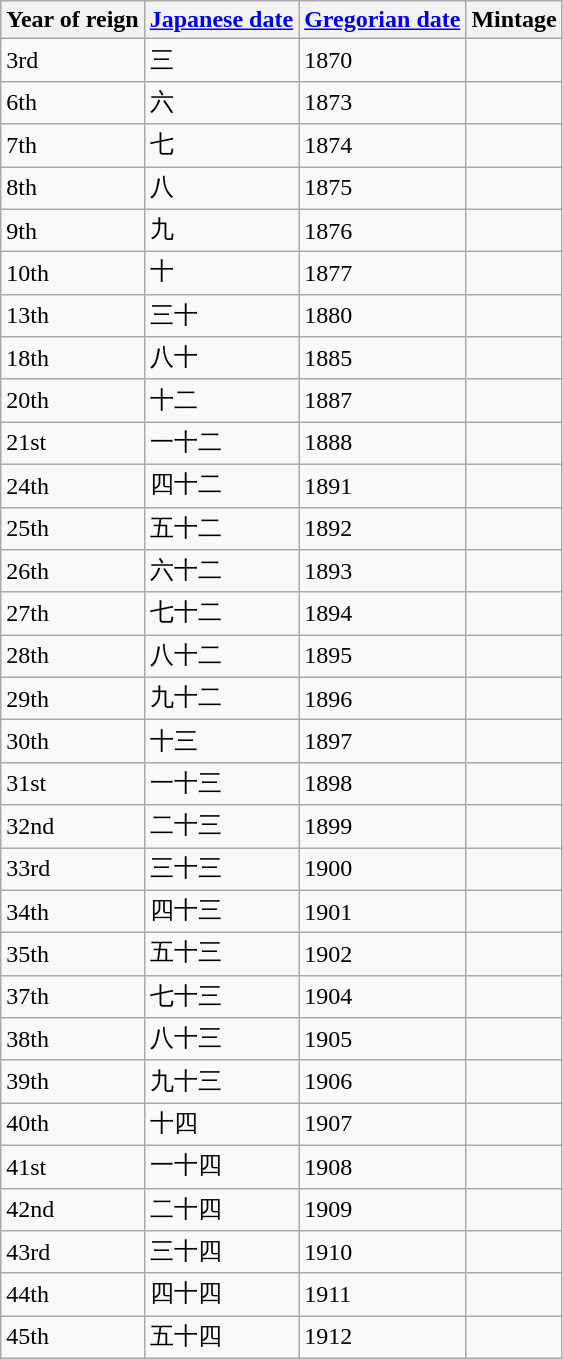<table class="wikitable sortable">
<tr>
<th>Year of reign</th>
<th class="unsortable"><a href='#'>Japanese date</a></th>
<th><a href='#'>Gregorian date</a></th>
<th>Mintage</th>
</tr>
<tr>
<td>3rd</td>
<td>三</td>
<td>1870</td>
<td></td>
</tr>
<tr>
<td>6th</td>
<td>六</td>
<td>1873</td>
<td></td>
</tr>
<tr>
<td>7th</td>
<td>七</td>
<td>1874</td>
<td></td>
</tr>
<tr>
<td>8th</td>
<td>八</td>
<td>1875</td>
<td></td>
</tr>
<tr>
<td>9th</td>
<td>九</td>
<td>1876</td>
<td></td>
</tr>
<tr>
<td>10th</td>
<td>十</td>
<td>1877</td>
<td></td>
</tr>
<tr>
<td>13th</td>
<td>三十</td>
<td>1880</td>
<td></td>
</tr>
<tr>
<td>18th</td>
<td>八十</td>
<td>1885</td>
<td></td>
</tr>
<tr>
<td>20th</td>
<td>十二</td>
<td>1887</td>
<td></td>
</tr>
<tr>
<td>21st</td>
<td>一十二</td>
<td>1888</td>
<td></td>
</tr>
<tr>
<td>24th</td>
<td>四十二</td>
<td>1891</td>
<td></td>
</tr>
<tr>
<td>25th</td>
<td>五十二</td>
<td>1892</td>
<td></td>
</tr>
<tr>
<td>26th</td>
<td>六十二</td>
<td>1893</td>
<td></td>
</tr>
<tr>
<td>27th</td>
<td>七十二</td>
<td>1894</td>
<td></td>
</tr>
<tr>
<td>28th</td>
<td>八十二</td>
<td>1895</td>
<td></td>
</tr>
<tr>
<td>29th</td>
<td>九十二</td>
<td>1896</td>
<td></td>
</tr>
<tr>
<td>30th</td>
<td>十三</td>
<td>1897</td>
<td></td>
</tr>
<tr>
<td>31st</td>
<td>一十三</td>
<td>1898</td>
<td></td>
</tr>
<tr>
<td>32nd</td>
<td>二十三</td>
<td>1899</td>
<td></td>
</tr>
<tr>
<td>33rd</td>
<td>三十三</td>
<td>1900</td>
<td></td>
</tr>
<tr>
<td>34th</td>
<td>四十三</td>
<td>1901</td>
<td></td>
</tr>
<tr>
<td>35th</td>
<td>五十三</td>
<td>1902</td>
<td></td>
</tr>
<tr>
<td>37th</td>
<td>七十三</td>
<td>1904</td>
<td></td>
</tr>
<tr>
<td>38th</td>
<td>八十三</td>
<td>1905</td>
<td></td>
</tr>
<tr>
<td>39th</td>
<td>九十三</td>
<td>1906</td>
<td></td>
</tr>
<tr>
<td>40th</td>
<td>十四</td>
<td>1907</td>
<td></td>
</tr>
<tr>
<td>41st</td>
<td>一十四</td>
<td>1908</td>
<td></td>
</tr>
<tr>
<td>42nd</td>
<td>二十四</td>
<td>1909</td>
<td></td>
</tr>
<tr>
<td>43rd</td>
<td>三十四</td>
<td>1910</td>
<td></td>
</tr>
<tr>
<td>44th</td>
<td>四十四</td>
<td>1911</td>
<td></td>
</tr>
<tr>
<td>45th</td>
<td>五十四</td>
<td>1912</td>
<td></td>
</tr>
</table>
